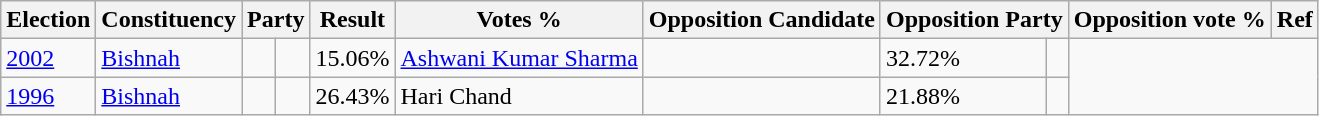<table class="wikitable sortable">
<tr>
<th>Election</th>
<th>Constituency</th>
<th colspan="2">Party</th>
<th>Result</th>
<th>Votes %</th>
<th>Opposition Candidate</th>
<th colspan="2">Opposition Party</th>
<th>Opposition vote %</th>
<th>Ref</th>
</tr>
<tr>
<td><a href='#'>2002</a></td>
<td><a href='#'>Bishnah</a></td>
<td></td>
<td></td>
<td>15.06%</td>
<td><a href='#'>Ashwani Kumar Sharma</a></td>
<td></td>
<td>32.72%</td>
<td></td>
</tr>
<tr>
<td><a href='#'>1996</a></td>
<td><a href='#'>Bishnah</a></td>
<td></td>
<td></td>
<td>26.43%</td>
<td>Hari Chand</td>
<td></td>
<td>21.88%</td>
<td></td>
</tr>
</table>
